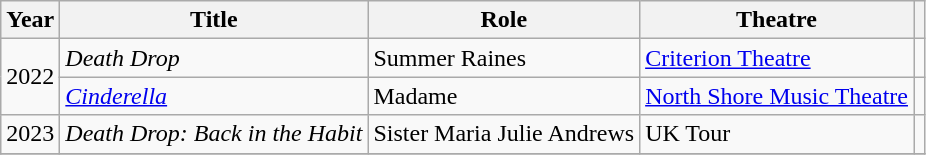<table class="wikitable">
<tr>
<th>Year</th>
<th>Title</th>
<th>Role</th>
<th>Theatre</th>
<th></th>
</tr>
<tr>
<td rowspan="2">2022</td>
<td><em>Death Drop</em></td>
<td>Summer Raines</td>
<td><a href='#'>Criterion Theatre</a></td>
<td style="text-align: center;"></td>
</tr>
<tr>
<td><em><a href='#'>Cinderella</a></em></td>
<td>Madame</td>
<td><a href='#'>North Shore Music Theatre</a></td>
<td style="text-align: center;"></td>
</tr>
<tr>
<td>2023</td>
<td><em>Death Drop: Back in the Habit</em></td>
<td>Sister Maria Julie Andrews</td>
<td>UK Tour</td>
<td style="text-align: center;"></td>
</tr>
<tr>
</tr>
</table>
